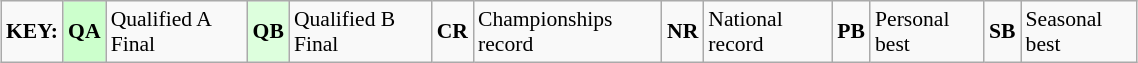<table class="wikitable" style="margin:0.5em auto; font-size:90%;position:relative;" width=60%>
<tr>
<td><strong>KEY:</strong></td>
<td bgcolor=ccffcc align=center><strong>QA</strong></td>
<td>Qualified A Final</td>
<td bgcolor=ddffdd align=center><strong>QB</strong></td>
<td>Qualified B Final</td>
<td align=center><strong>CR</strong></td>
<td>Championships record</td>
<td align=center><strong>NR</strong></td>
<td>National record</td>
<td align=center><strong>PB</strong></td>
<td>Personal best</td>
<td align=center><strong>SB</strong></td>
<td>Seasonal best</td>
</tr>
</table>
